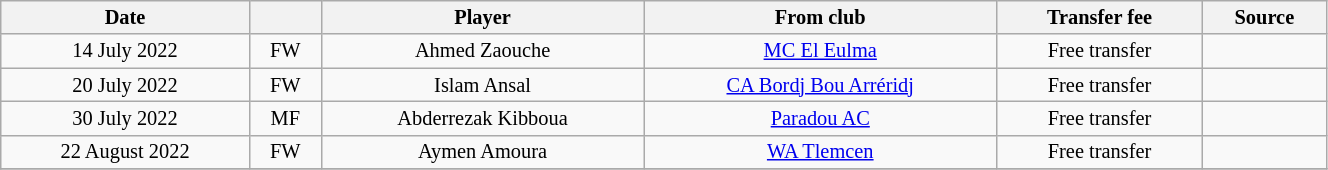<table class="wikitable sortable" style="width:70%; text-align:center; font-size:85%; text-align:centre;">
<tr>
<th>Date</th>
<th></th>
<th>Player</th>
<th>From club</th>
<th>Transfer fee</th>
<th>Source</th>
</tr>
<tr>
<td>14 July 2022</td>
<td>FW</td>
<td> Ahmed Zaouche</td>
<td><a href='#'>MC El Eulma</a></td>
<td>Free transfer</td>
<td></td>
</tr>
<tr>
<td>20 July 2022</td>
<td>FW</td>
<td> Islam Ansal</td>
<td><a href='#'>CA Bordj Bou Arréridj</a></td>
<td>Free transfer</td>
<td></td>
</tr>
<tr>
<td>30 July 2022</td>
<td>MF</td>
<td> Abderrezak Kibboua</td>
<td><a href='#'>Paradou AC</a></td>
<td>Free transfer</td>
<td></td>
</tr>
<tr>
<td>22 August 2022</td>
<td>FW</td>
<td> Aymen Amoura</td>
<td><a href='#'>WA Tlemcen</a></td>
<td>Free transfer</td>
<td></td>
</tr>
<tr>
</tr>
</table>
